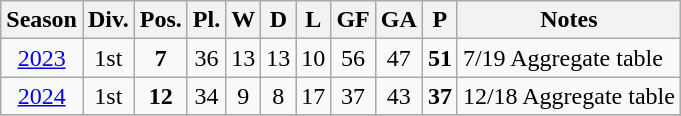<table class="wikitable sortable">
<tr>
<th>Season</th>
<th>Div.</th>
<th>Pos.</th>
<th>Pl.</th>
<th>W</th>
<th>D</th>
<th>L</th>
<th>GF</th>
<th>GA</th>
<th>P</th>
<th>Notes</th>
</tr>
<tr>
<td align=center><a href='#'>2023</a></td>
<td align=center>1st</td>
<td align=center><strong>7</strong></td>
<td align=center>36</td>
<td align=center>13</td>
<td align=center>13</td>
<td align=center>10</td>
<td align=center>56</td>
<td align=center>47</td>
<td align=center><strong>51</strong></td>
<td>7/19 Aggregate table</td>
</tr>
<tr>
<td align=center><a href='#'>2024</a></td>
<td align=center>1st</td>
<td align=center><strong>12</strong></td>
<td align=center>34</td>
<td align=center>9</td>
<td align=center>8</td>
<td align=center>17</td>
<td align=center>37</td>
<td align=center>43</td>
<td align=center><strong>37</strong></td>
<td>12/18 Aggregate table</td>
</tr>
<tr>
</tr>
</table>
